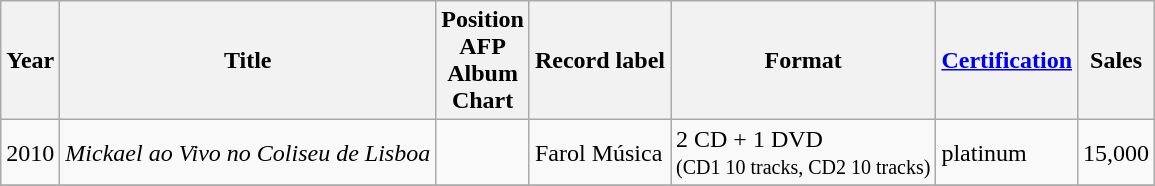<table class="wikitable">
<tr>
<th>Year</th>
<th>Title</th>
<th>Position <br>AFP <br>Album<br>Chart</th>
<th>Record label</th>
<th>Format</th>
<th><a href='#'>Certification</a></th>
<th>Sales</th>
</tr>
<tr>
<td>2010</td>
<td><em>Mickael ao Vivo no Coliseu de Lisboa</em></td>
<td></td>
<td>Farol Música</td>
<td>2 CD + 1 DVD <br><small> (CD1 10 tracks, CD2 10 tracks)</small></td>
<td>platinum</td>
<td>15,000</td>
</tr>
<tr>
</tr>
</table>
